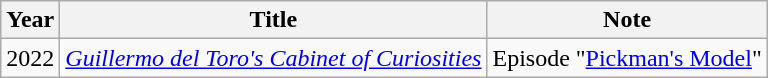<table class="wikitable">
<tr>
<th>Year</th>
<th>Title</th>
<th>Note</th>
</tr>
<tr>
<td>2022</td>
<td><em><a href='#'>Guillermo del Toro's Cabinet of Curiosities</a></em></td>
<td>Episode "<a href='#'>Pickman's Model</a>"</td>
</tr>
</table>
